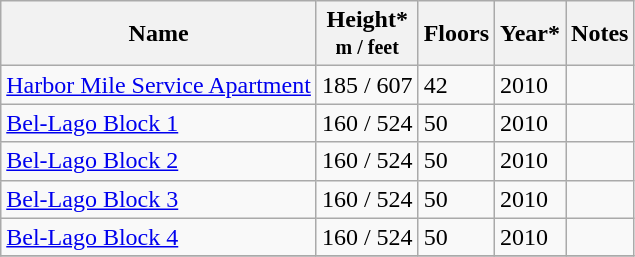<table class="wikitable sortable">
<tr>
<th>Name</th>
<th>Height*<br><small>m / feet</small></th>
<th>Floors</th>
<th>Year*</th>
<th class="unsortable">Notes</th>
</tr>
<tr>
<td><a href='#'>Harbor Mile Service Apartment</a></td>
<td>185 / 607</td>
<td>42</td>
<td>2010</td>
<td></td>
</tr>
<tr>
<td><a href='#'>Bel-Lago Block 1</a></td>
<td>160 / 524</td>
<td>50</td>
<td>2010</td>
<td></td>
</tr>
<tr>
<td><a href='#'>Bel-Lago Block 2</a></td>
<td>160 / 524</td>
<td>50</td>
<td>2010</td>
<td></td>
</tr>
<tr>
<td><a href='#'>Bel-Lago Block 3</a></td>
<td>160 / 524</td>
<td>50</td>
<td>2010</td>
<td></td>
</tr>
<tr>
<td><a href='#'>Bel-Lago Block 4</a></td>
<td>160 / 524</td>
<td>50</td>
<td>2010</td>
<td></td>
</tr>
<tr>
</tr>
</table>
